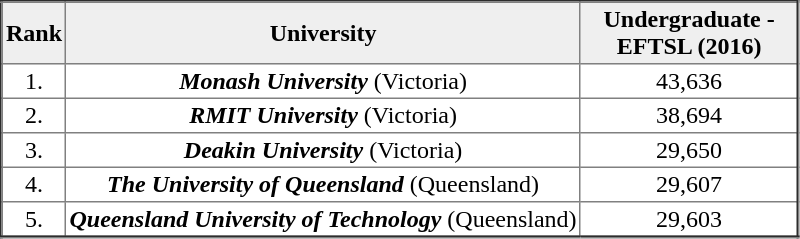<table border="2" cellspacing="1" cellpadding="2" style="border-collapse: collapse;">
<tr>
<th colspan=1 style="background:#efefef;" align=center>Rank</th>
<th colspan=1 style="background:#efefef;" align=center>University</th>
<th colspan=1 style="background:#efefef;" align=center width=140>Undergraduate - EFTSL (2016)</th>
</tr>
<tr>
<td align=center>1.</td>
<td align=center><strong><em>Monash University</em></strong> (Victoria)</td>
<td align=center>43,636</td>
</tr>
<tr>
<td align=center>2.</td>
<td align=center><strong><em>RMIT University</em></strong> (Victoria)</td>
<td align=center>38,694</td>
</tr>
<tr>
<td align=center>3.</td>
<td align=center><strong><em>Deakin University</em></strong> (Victoria)</td>
<td align=center>29,650</td>
</tr>
<tr>
<td align=center>4.</td>
<td align=center><strong><em>The University of Queensland</em></strong> (Queensland)</td>
<td align=center>29,607</td>
</tr>
<tr>
<td align=center>5.</td>
<td align=center><strong><em>Queensland University of Technology</em></strong> (Queensland)</td>
<td align=center>29,603</td>
</tr>
<tr>
</tr>
</table>
